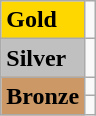<table class="wikitable">
<tr>
<td bgcolor="gold"><strong>Gold</strong></td>
<td></td>
</tr>
<tr>
<td bgcolor="silver"><strong>Silver</strong></td>
<td></td>
</tr>
<tr>
<td rowspan="2" bgcolor="#cc9966"><strong>Bronze</strong></td>
<td></td>
</tr>
<tr>
<td></td>
</tr>
</table>
